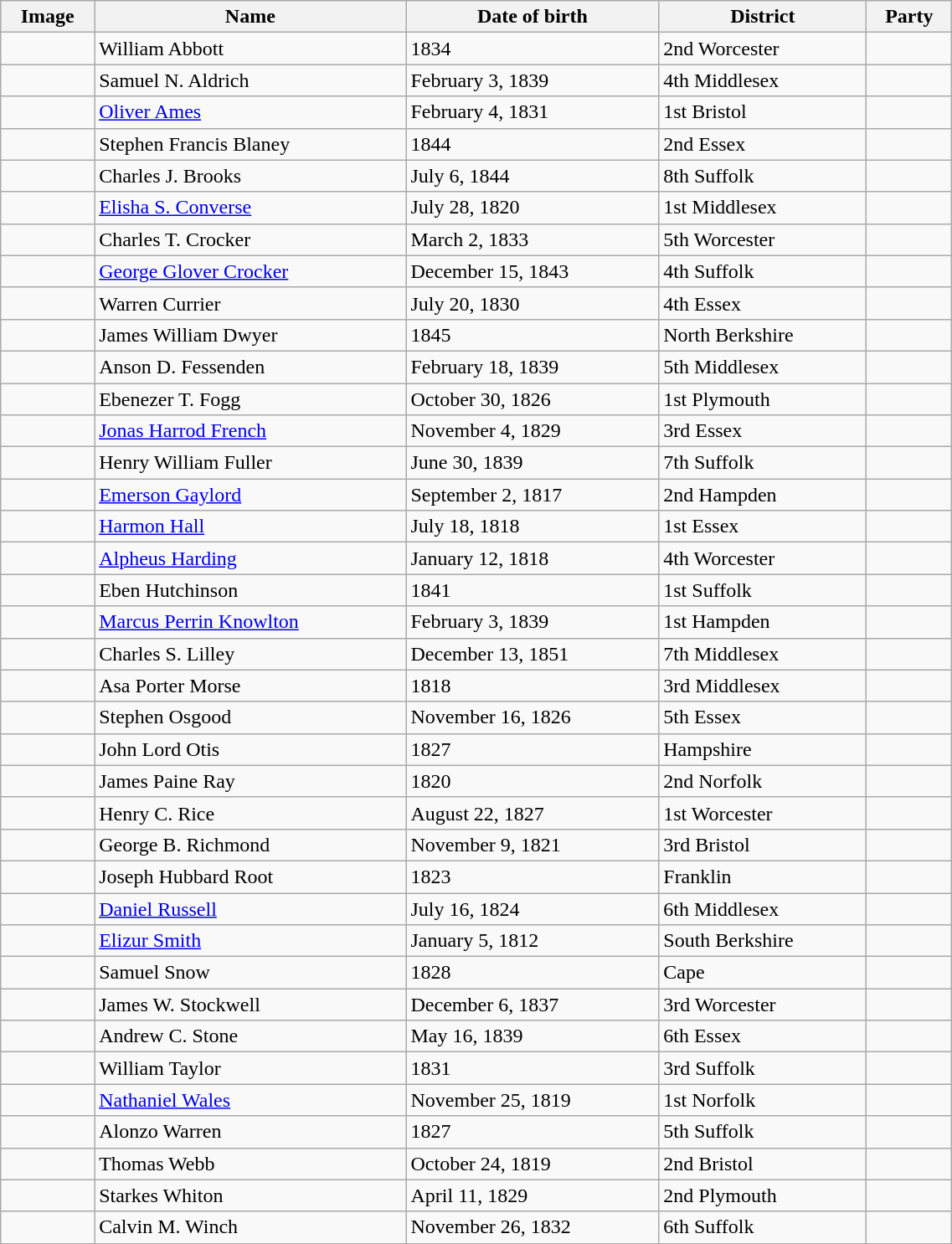<table class='wikitable sortable' style="width:60%">
<tr>
<th>Image</th>
<th>Name </th>
<th data-sort-type=date>Date of birth </th>
<th>District</th>
<th>Party</th>
</tr>
<tr>
<td></td>
<td>William Abbott</td>
<td>1834</td>
<td>2nd Worcester</td>
<td></td>
</tr>
<tr>
<td></td>
<td>Samuel N. Aldrich</td>
<td>February 3, 1839</td>
<td>4th Middlesex</td>
<td></td>
</tr>
<tr>
<td></td>
<td><a href='#'>Oliver Ames</a></td>
<td>February 4, 1831</td>
<td>1st Bristol</td>
<td></td>
</tr>
<tr>
<td></td>
<td>Stephen Francis Blaney</td>
<td>1844</td>
<td>2nd Essex</td>
<td></td>
</tr>
<tr>
<td></td>
<td>Charles J. Brooks</td>
<td>July 6, 1844</td>
<td>8th Suffolk</td>
<td></td>
</tr>
<tr>
<td></td>
<td><a href='#'>Elisha S. Converse</a></td>
<td>July 28, 1820</td>
<td>1st Middlesex</td>
<td></td>
</tr>
<tr>
<td></td>
<td>Charles T. Crocker</td>
<td>March 2, 1833</td>
<td>5th Worcester</td>
<td></td>
</tr>
<tr>
<td></td>
<td><a href='#'>George Glover Crocker</a></td>
<td>December 15, 1843</td>
<td>4th Suffolk</td>
<td></td>
</tr>
<tr>
<td></td>
<td>Warren Currier</td>
<td>July 20, 1830</td>
<td>4th Essex</td>
<td></td>
</tr>
<tr>
<td></td>
<td>James William Dwyer</td>
<td>1845</td>
<td>North Berkshire</td>
<td></td>
</tr>
<tr>
<td></td>
<td>Anson D. Fessenden</td>
<td>February 18, 1839</td>
<td>5th Middlesex</td>
<td></td>
</tr>
<tr>
<td></td>
<td>Ebenezer T. Fogg</td>
<td>October 30, 1826</td>
<td>1st Plymouth</td>
<td></td>
</tr>
<tr>
<td></td>
<td><a href='#'>Jonas Harrod French</a></td>
<td>November 4, 1829</td>
<td>3rd Essex</td>
<td></td>
</tr>
<tr>
<td></td>
<td>Henry William Fuller</td>
<td>June 30, 1839</td>
<td>7th Suffolk</td>
<td></td>
</tr>
<tr>
<td></td>
<td><a href='#'>Emerson Gaylord</a></td>
<td>September 2, 1817</td>
<td>2nd Hampden</td>
<td></td>
</tr>
<tr>
<td></td>
<td><a href='#'>Harmon Hall</a></td>
<td>July 18, 1818</td>
<td>1st Essex</td>
<td></td>
</tr>
<tr>
<td></td>
<td><a href='#'>Alpheus Harding</a></td>
<td>January 12, 1818</td>
<td>4th Worcester</td>
<td></td>
</tr>
<tr>
<td></td>
<td>Eben Hutchinson</td>
<td>1841</td>
<td>1st Suffolk</td>
<td></td>
</tr>
<tr>
<td></td>
<td><a href='#'>Marcus Perrin Knowlton</a></td>
<td>February 3, 1839</td>
<td>1st Hampden</td>
<td></td>
</tr>
<tr>
<td></td>
<td>Charles S. Lilley</td>
<td>December 13, 1851</td>
<td>7th Middlesex</td>
<td></td>
</tr>
<tr>
<td></td>
<td>Asa Porter Morse</td>
<td>1818</td>
<td>3rd Middlesex</td>
<td></td>
</tr>
<tr>
<td></td>
<td>Stephen Osgood</td>
<td>November 16, 1826</td>
<td>5th Essex</td>
<td></td>
</tr>
<tr>
<td></td>
<td>John Lord Otis</td>
<td>1827</td>
<td>Hampshire</td>
<td></td>
</tr>
<tr>
<td></td>
<td>James Paine Ray</td>
<td>1820</td>
<td>2nd Norfolk</td>
<td></td>
</tr>
<tr>
<td></td>
<td>Henry C. Rice</td>
<td>August 22, 1827</td>
<td>1st Worcester</td>
<td></td>
</tr>
<tr>
<td></td>
<td>George B. Richmond</td>
<td>November 9, 1821</td>
<td>3rd Bristol</td>
<td></td>
</tr>
<tr>
<td></td>
<td>Joseph Hubbard Root</td>
<td>1823</td>
<td>Franklin</td>
<td></td>
</tr>
<tr>
<td></td>
<td><a href='#'>Daniel Russell</a></td>
<td>July 16, 1824</td>
<td>6th Middlesex</td>
<td></td>
</tr>
<tr>
<td></td>
<td><a href='#'>Elizur Smith</a></td>
<td>January 5, 1812</td>
<td>South Berkshire</td>
<td></td>
</tr>
<tr>
<td></td>
<td>Samuel Snow</td>
<td>1828</td>
<td>Cape</td>
<td></td>
</tr>
<tr>
<td></td>
<td>James W. Stockwell</td>
<td>December 6, 1837</td>
<td>3rd Worcester</td>
<td></td>
</tr>
<tr>
<td></td>
<td>Andrew C. Stone</td>
<td>May 16, 1839</td>
<td>6th Essex</td>
<td></td>
</tr>
<tr>
<td></td>
<td>William Taylor</td>
<td>1831</td>
<td>3rd Suffolk</td>
<td></td>
</tr>
<tr>
<td></td>
<td><a href='#'>Nathaniel Wales</a></td>
<td>November 25, 1819</td>
<td>1st Norfolk</td>
<td></td>
</tr>
<tr>
<td></td>
<td>Alonzo Warren</td>
<td>1827</td>
<td>5th Suffolk</td>
<td></td>
</tr>
<tr>
<td></td>
<td>Thomas Webb</td>
<td>October 24, 1819</td>
<td>2nd Bristol</td>
<td></td>
</tr>
<tr>
<td></td>
<td>Starkes Whiton</td>
<td>April 11, 1829</td>
<td>2nd Plymouth</td>
<td></td>
</tr>
<tr>
<td></td>
<td>Calvin M. Winch</td>
<td>November 26, 1832</td>
<td>6th Suffolk</td>
<td></td>
</tr>
</table>
